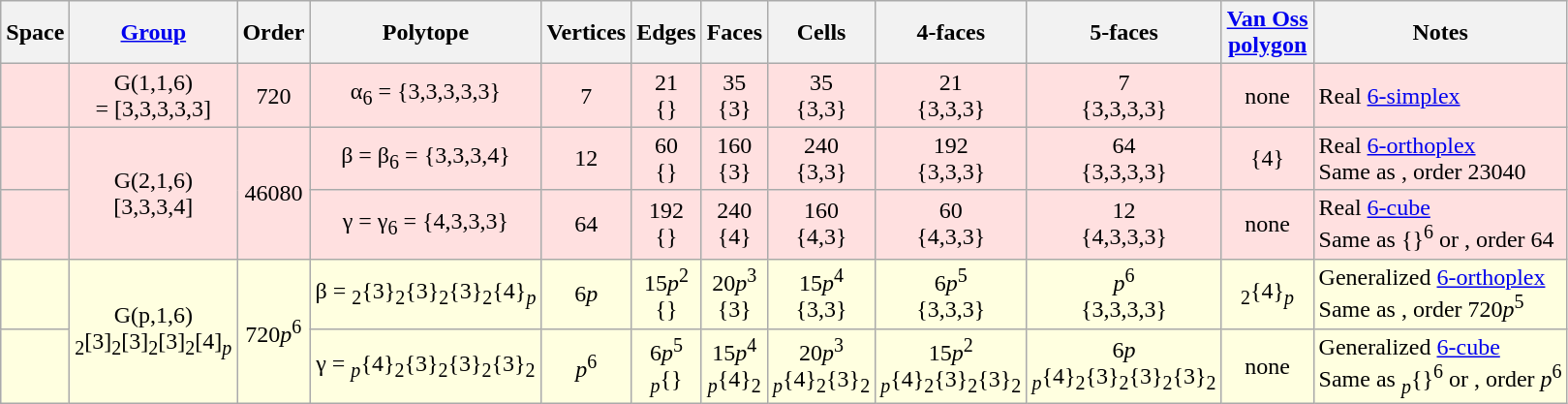<table class="wikitable sortable">
<tr>
<th>Space</th>
<th><a href='#'>Group</a></th>
<th data-sort-type="number">Order</th>
<th>Polytope</th>
<th data-sort-type="number">Vertices</th>
<th data-sort-type="number">Edges</th>
<th data-sort-type="number">Faces</th>
<th data-sort-type="number">Cells</th>
<th data-sort-type="number">4-faces</th>
<th data-sort-type="number">5-faces</th>
<th><a href='#'>Van Oss<br>polygon</a></th>
<th>Notes</th>
</tr>
<tr align=center BGCOLOR="#ffe0e0">
<td></td>
<td>G(1,1,6)<br>= [3,3,3,3,3]</td>
<td>720</td>
<td>α<sub>6</sub> = {3,3,3,3,3}<br></td>
<td>7</td>
<td>21<br>{}</td>
<td>35<br>{3}</td>
<td>35<br>{3,3}</td>
<td>21<br>{3,3,3}</td>
<td>7<br>{3,3,3,3}</td>
<td>none</td>
<td align=left>Real <a href='#'>6-simplex</a></td>
</tr>
<tr align=center BGCOLOR="#ffe0e0">
<td></td>
<td rowspan=2>G(2,1,6)<br>[3,3,3,4]</td>
<td rowspan=2>46080</td>
<td>β = β<sub>6</sub> = {3,3,3,4}<br></td>
<td>12</td>
<td>60<br>{}</td>
<td>160<br>{3}</td>
<td>240<br>{3,3}</td>
<td>192<br>{3,3,3}</td>
<td>64<br>{3,3,3,3}</td>
<td>{4}</td>
<td align=left>Real <a href='#'>6-orthoplex</a><br>Same as , order 23040</td>
</tr>
<tr align=center BGCOLOR="#ffe0e0">
<td></td>
<td>γ = γ<sub>6</sub> = {4,3,3,3}<br></td>
<td>64</td>
<td>192<br>{}</td>
<td>240<br>{4}</td>
<td>160<br>{4,3}</td>
<td>60<br>{4,3,3}</td>
<td>12<br>{4,3,3,3}</td>
<td>none</td>
<td align=left>Real <a href='#'>6-cube</a><br>Same as {}<sup>6</sup> or , order 64</td>
</tr>
<tr align=center BGCOLOR="#ffffe0">
<td></td>
<td rowspan=2>G(p,1,6)<br><sub>2</sub>[3]<sub>2</sub>[3]<sub>2</sub>[3]<sub>2</sub>[4]<sub><em>p</em></sub></td>
<td rowspan=2>720<em>p</em><sup>6</sup></td>
<td>β = <sub>2</sub>{3}<sub>2</sub>{3}<sub>2</sub>{3}<sub>2</sub>{4}<sub><em>p</em></sub><br></td>
<td>6<em>p</em></td>
<td>15<em>p</em><sup>2</sup><br>{}</td>
<td>20<em>p</em><sup>3</sup><br>{3}</td>
<td>15<em>p</em><sup>4</sup><br> {3,3}</td>
<td>6<em>p</em><sup>5</sup><br>{3,3,3}</td>
<td><em>p</em><sup>6</sup><br>{3,3,3,3}</td>
<td><sub>2</sub>{4}<sub><em>p</em></sub></td>
<td align=left>Generalized <a href='#'>6-orthoplex</a><br>Same as , order 720<em>p</em><sup>5</sup></td>
</tr>
<tr align=center BGCOLOR="#ffffe0">
<td></td>
<td>γ = <sub><em>p</em></sub>{4}<sub>2</sub>{3}<sub>2</sub>{3}<sub>2</sub>{3}<sub>2</sub><br></td>
<td><em>p</em><sup>6</sup></td>
<td>6<em>p</em><sup>5</sup><br><sub><em>p</em></sub>{}</td>
<td>15<em>p</em><sup>4</sup><br><sub><em>p</em></sub>{4}<sub>2</sub></td>
<td>20<em>p</em><sup>3</sup><br><sub><em>p</em></sub>{4}<sub>2</sub>{3}<sub>2</sub></td>
<td>15<em>p</em><sup>2</sup><br><sub><em>p</em></sub>{4}<sub>2</sub>{3}<sub>2</sub>{3}<sub>2</sub></td>
<td>6<em>p</em><br><sub><em>p</em></sub>{4}<sub>2</sub>{3}<sub>2</sub>{3}<sub>2</sub>{3}<sub>2</sub></td>
<td>none</td>
<td align=left>Generalized <a href='#'>6-cube</a><br>Same as <sub><em>p</em></sub>{}<sup>6</sup> or , order <em>p</em><sup>6</sup></td>
</tr>
</table>
